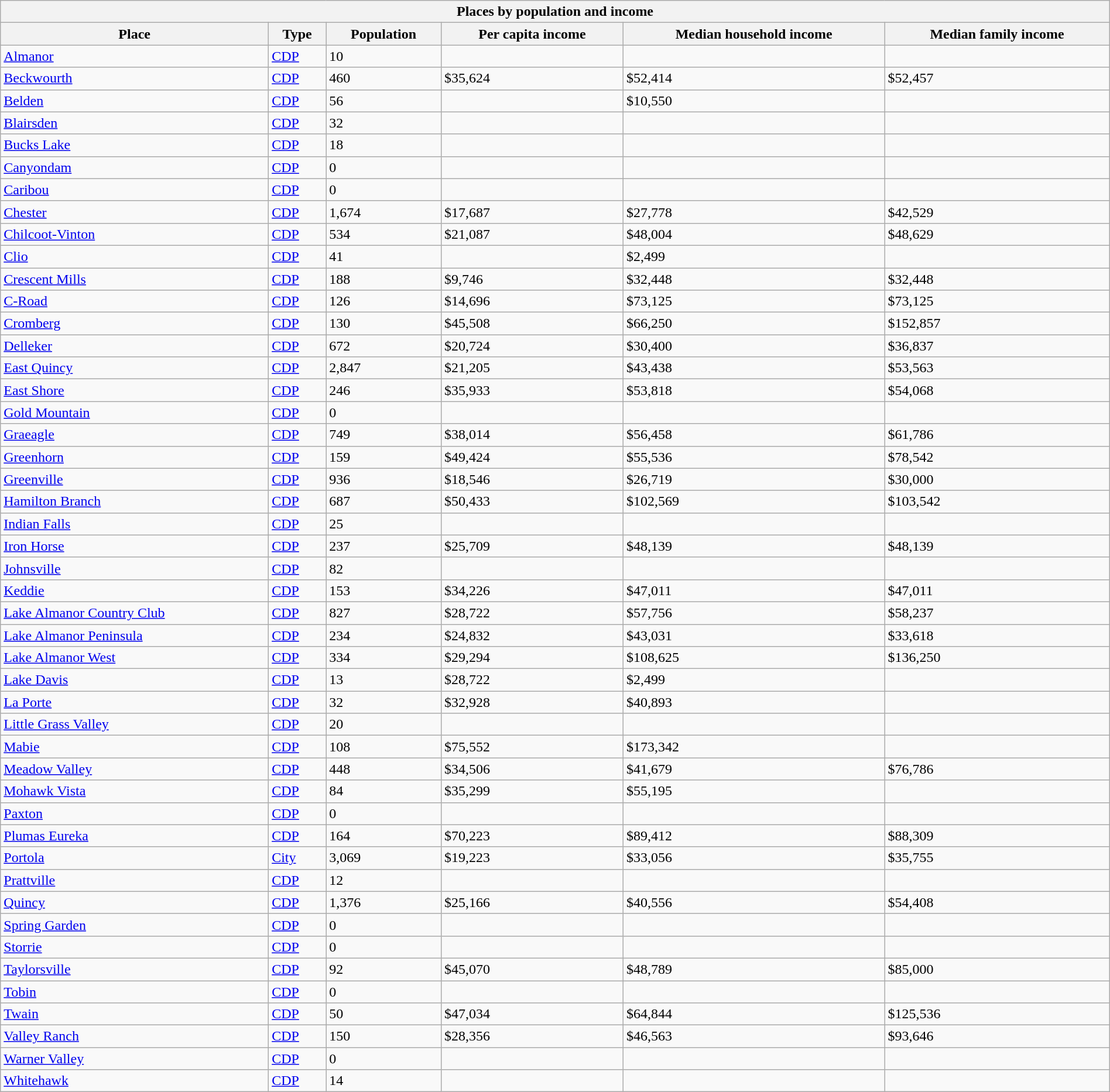<table class="wikitable sortable mw-collapsible collapsible collapsed" style="width: 100%;">
<tr>
<th colspan=6>Places by population and income</th>
</tr>
<tr>
<th>Place</th>
<th>Type</th>
<th>Population</th>
<th data-sort-type="currency">Per capita income</th>
<th data-sort-type="currency">Median household income</th>
<th data-sort-type="currency">Median family income</th>
</tr>
<tr>
<td><a href='#'>Almanor</a></td>
<td><a href='#'>CDP</a></td>
<td>10</td>
<td></td>
<td></td>
<td></td>
</tr>
<tr>
<td><a href='#'>Beckwourth</a></td>
<td><a href='#'>CDP</a></td>
<td>460</td>
<td>$35,624</td>
<td>$52,414</td>
<td>$52,457</td>
</tr>
<tr>
<td><a href='#'>Belden</a></td>
<td><a href='#'>CDP</a></td>
<td>56</td>
<td></td>
<td>$10,550</td>
<td></td>
</tr>
<tr>
<td><a href='#'>Blairsden</a></td>
<td><a href='#'>CDP</a></td>
<td>32</td>
<td></td>
<td></td>
<td></td>
</tr>
<tr>
<td><a href='#'>Bucks Lake</a></td>
<td><a href='#'>CDP</a></td>
<td>18</td>
<td></td>
<td></td>
<td></td>
</tr>
<tr>
<td><a href='#'>Canyondam</a></td>
<td><a href='#'>CDP</a></td>
<td>0</td>
<td></td>
<td></td>
<td></td>
</tr>
<tr>
<td><a href='#'>Caribou</a></td>
<td><a href='#'>CDP</a></td>
<td>0</td>
<td></td>
<td></td>
<td></td>
</tr>
<tr>
<td><a href='#'>Chester</a></td>
<td><a href='#'>CDP</a></td>
<td>1,674</td>
<td>$17,687</td>
<td>$27,778</td>
<td>$42,529</td>
</tr>
<tr>
<td><a href='#'>Chilcoot-Vinton</a></td>
<td><a href='#'>CDP</a></td>
<td>534</td>
<td>$21,087</td>
<td>$48,004</td>
<td>$48,629</td>
</tr>
<tr>
<td><a href='#'>Clio</a></td>
<td><a href='#'>CDP</a></td>
<td>41</td>
<td></td>
<td>$2,499</td>
<td></td>
</tr>
<tr>
<td><a href='#'>Crescent Mills</a></td>
<td><a href='#'>CDP</a></td>
<td>188</td>
<td>$9,746</td>
<td>$32,448</td>
<td>$32,448</td>
</tr>
<tr>
<td><a href='#'>C-Road</a></td>
<td><a href='#'>CDP</a></td>
<td>126</td>
<td>$14,696</td>
<td>$73,125</td>
<td>$73,125</td>
</tr>
<tr>
<td><a href='#'>Cromberg</a></td>
<td><a href='#'>CDP</a></td>
<td>130</td>
<td>$45,508</td>
<td>$66,250</td>
<td>$152,857</td>
</tr>
<tr>
<td><a href='#'>Delleker</a></td>
<td><a href='#'>CDP</a></td>
<td>672</td>
<td>$20,724</td>
<td>$30,400</td>
<td>$36,837</td>
</tr>
<tr>
<td><a href='#'>East Quincy</a></td>
<td><a href='#'>CDP</a></td>
<td>2,847</td>
<td>$21,205</td>
<td>$43,438</td>
<td>$53,563</td>
</tr>
<tr>
<td><a href='#'>East Shore</a></td>
<td><a href='#'>CDP</a></td>
<td>246</td>
<td>$35,933</td>
<td>$53,818</td>
<td>$54,068</td>
</tr>
<tr>
<td><a href='#'>Gold Mountain</a></td>
<td><a href='#'>CDP</a></td>
<td>0</td>
<td></td>
<td></td>
<td></td>
</tr>
<tr>
<td><a href='#'>Graeagle</a></td>
<td><a href='#'>CDP</a></td>
<td>749</td>
<td>$38,014</td>
<td>$56,458</td>
<td>$61,786</td>
</tr>
<tr>
<td><a href='#'>Greenhorn</a></td>
<td><a href='#'>CDP</a></td>
<td>159</td>
<td>$49,424</td>
<td>$55,536</td>
<td>$78,542</td>
</tr>
<tr>
<td><a href='#'>Greenville</a></td>
<td><a href='#'>CDP</a></td>
<td>936</td>
<td>$18,546</td>
<td>$26,719</td>
<td>$30,000</td>
</tr>
<tr>
<td><a href='#'>Hamilton Branch</a></td>
<td><a href='#'>CDP</a></td>
<td>687</td>
<td>$50,433</td>
<td>$102,569</td>
<td>$103,542</td>
</tr>
<tr>
<td><a href='#'>Indian Falls</a></td>
<td><a href='#'>CDP</a></td>
<td>25</td>
<td></td>
<td></td>
<td></td>
</tr>
<tr>
<td><a href='#'>Iron Horse</a></td>
<td><a href='#'>CDP</a></td>
<td>237</td>
<td>$25,709</td>
<td>$48,139</td>
<td>$48,139</td>
</tr>
<tr>
<td><a href='#'>Johnsville</a></td>
<td><a href='#'>CDP</a></td>
<td>82</td>
<td></td>
<td></td>
<td></td>
</tr>
<tr>
<td><a href='#'>Keddie</a></td>
<td><a href='#'>CDP</a></td>
<td>153</td>
<td>$34,226</td>
<td>$47,011</td>
<td>$47,011</td>
</tr>
<tr>
<td><a href='#'>Lake Almanor Country Club</a></td>
<td><a href='#'>CDP</a></td>
<td>827</td>
<td>$28,722</td>
<td>$57,756</td>
<td>$58,237</td>
</tr>
<tr>
<td><a href='#'>Lake Almanor Peninsula</a></td>
<td><a href='#'>CDP</a></td>
<td>234</td>
<td>$24,832</td>
<td>$43,031</td>
<td>$33,618</td>
</tr>
<tr>
<td><a href='#'>Lake Almanor West</a></td>
<td><a href='#'>CDP</a></td>
<td>334</td>
<td>$29,294</td>
<td>$108,625</td>
<td>$136,250</td>
</tr>
<tr>
<td><a href='#'>Lake Davis</a></td>
<td><a href='#'>CDP</a></td>
<td>13</td>
<td>$28,722</td>
<td>$2,499</td>
<td></td>
</tr>
<tr>
<td><a href='#'>La Porte</a></td>
<td><a href='#'>CDP</a></td>
<td>32</td>
<td>$32,928</td>
<td>$40,893</td>
<td></td>
</tr>
<tr>
<td><a href='#'>Little Grass Valley</a></td>
<td><a href='#'>CDP</a></td>
<td>20</td>
<td></td>
<td></td>
<td></td>
</tr>
<tr>
<td><a href='#'>Mabie</a></td>
<td><a href='#'>CDP</a></td>
<td>108</td>
<td>$75,552</td>
<td>$173,342</td>
<td></td>
</tr>
<tr>
<td><a href='#'>Meadow Valley</a></td>
<td><a href='#'>CDP</a></td>
<td>448</td>
<td>$34,506</td>
<td>$41,679</td>
<td>$76,786</td>
</tr>
<tr>
<td><a href='#'>Mohawk Vista</a></td>
<td><a href='#'>CDP</a></td>
<td>84</td>
<td>$35,299</td>
<td>$55,195</td>
<td></td>
</tr>
<tr>
<td><a href='#'>Paxton</a></td>
<td><a href='#'>CDP</a></td>
<td>0</td>
<td></td>
<td></td>
<td></td>
</tr>
<tr>
<td><a href='#'>Plumas Eureka</a></td>
<td><a href='#'>CDP</a></td>
<td>164</td>
<td>$70,223</td>
<td>$89,412</td>
<td>$88,309</td>
</tr>
<tr>
<td><a href='#'>Portola</a></td>
<td><a href='#'>City</a></td>
<td>3,069</td>
<td>$19,223</td>
<td>$33,056</td>
<td>$35,755</td>
</tr>
<tr>
<td><a href='#'>Prattville</a></td>
<td><a href='#'>CDP</a></td>
<td>12</td>
<td></td>
<td></td>
<td></td>
</tr>
<tr>
<td><a href='#'>Quincy</a></td>
<td><a href='#'>CDP</a></td>
<td>1,376</td>
<td>$25,166</td>
<td>$40,556</td>
<td>$54,408</td>
</tr>
<tr>
<td><a href='#'>Spring Garden</a></td>
<td><a href='#'>CDP</a></td>
<td>0</td>
<td></td>
<td></td>
<td></td>
</tr>
<tr>
<td><a href='#'>Storrie</a></td>
<td><a href='#'>CDP</a></td>
<td>0</td>
<td></td>
<td></td>
<td></td>
</tr>
<tr>
<td><a href='#'>Taylorsville</a></td>
<td><a href='#'>CDP</a></td>
<td>92</td>
<td>$45,070</td>
<td>$48,789</td>
<td>$85,000</td>
</tr>
<tr>
<td><a href='#'>Tobin</a></td>
<td><a href='#'>CDP</a></td>
<td>0</td>
<td></td>
<td></td>
<td></td>
</tr>
<tr>
<td><a href='#'>Twain</a></td>
<td><a href='#'>CDP</a></td>
<td>50</td>
<td>$47,034</td>
<td>$64,844</td>
<td>$125,536</td>
</tr>
<tr>
<td><a href='#'>Valley Ranch</a></td>
<td><a href='#'>CDP</a></td>
<td>150</td>
<td>$28,356</td>
<td>$46,563</td>
<td>$93,646</td>
</tr>
<tr>
<td><a href='#'>Warner Valley</a></td>
<td><a href='#'>CDP</a></td>
<td>0</td>
<td></td>
<td></td>
<td></td>
</tr>
<tr>
<td><a href='#'>Whitehawk</a></td>
<td><a href='#'>CDP</a></td>
<td>14</td>
<td></td>
<td></td>
<td></td>
</tr>
</table>
